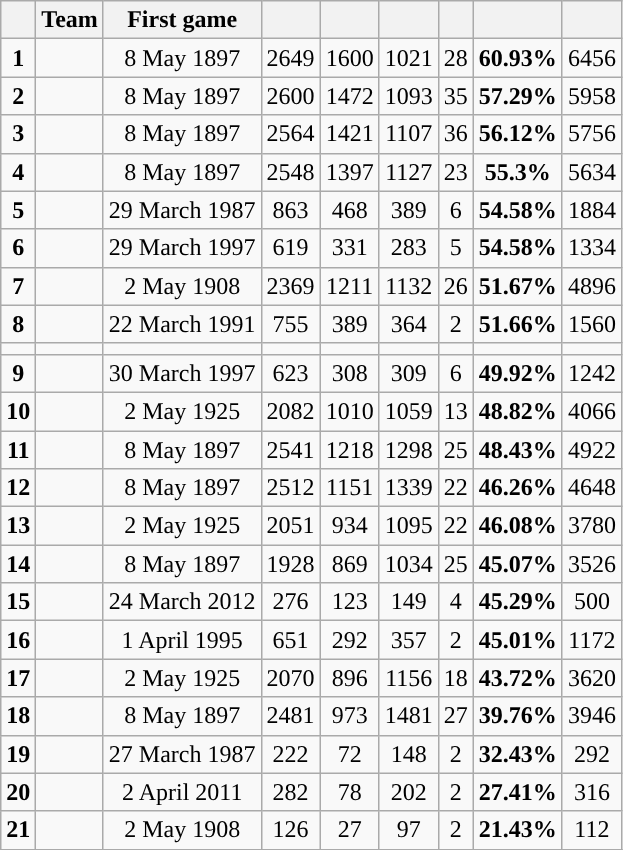<table class="wikitable sortable" style="text-align:center; white-space:nowrap;">
<tr>
<th></th>
<th>Team</th>
<th>First game</th>
<th></th>
<th></th>
<th></th>
<th></th>
<th></th>
<th></th>
</tr>
<tr style="background:">
<td><strong>1</strong></td>
<td style="text-align:left;"> <strong></strong></td>
<td>8 May 1897</td>
<td>2649</td>
<td>1600</td>
<td>1021</td>
<td>28</td>
<td><strong>60.93%</strong></td>
<td>6456</td>
</tr>
<tr style="background:">
<td><strong>2</strong></td>
<td style="text-align:left;"> <strong></strong></td>
<td>8 May 1897</td>
<td>2600</td>
<td>1472</td>
<td>1093</td>
<td>35</td>
<td><strong>57.29%</strong></td>
<td>5958</td>
</tr>
<tr style="background:">
<td><strong>3</strong></td>
<td style="text-align:left;"> <strong></strong></td>
<td>8 May 1897</td>
<td>2564</td>
<td>1421</td>
<td>1107</td>
<td>36</td>
<td><strong>56.12%</strong></td>
<td>5756</td>
</tr>
<tr style="background:">
<td><strong>4</strong></td>
<td style="text-align:left;"> <strong></strong></td>
<td>8 May 1897</td>
<td>2548</td>
<td>1397</td>
<td>1127</td>
<td>23</td>
<td><strong>55.3%</strong></td>
<td>5634</td>
</tr>
<tr style="background:">
<td><strong>5</strong></td>
<td style="text-align:left;"> <strong></strong></td>
<td>29 March 1987</td>
<td>863</td>
<td>468</td>
<td>389</td>
<td>6</td>
<td><strong>54.58%</strong></td>
<td>1884</td>
</tr>
<tr style="background:">
<td><strong>6</strong></td>
<td style="text-align:left;"> <strong></strong></td>
<td>29 March 1997</td>
<td>619</td>
<td>331</td>
<td>283</td>
<td>5</td>
<td><strong>54.58%</strong></td>
<td>1334</td>
</tr>
<tr style="background:">
<td><strong>7</strong></td>
<td style="text-align:left;"> <strong></strong></td>
<td>2 May 1908</td>
<td>2369</td>
<td>1211</td>
<td>1132</td>
<td>26</td>
<td><strong>51.67%</strong></td>
<td>4896</td>
</tr>
<tr style="background:">
<td><strong>8</strong></td>
<td style="text-align:left;"> <strong></strong></td>
<td>22 March 1991</td>
<td>755</td>
<td>389</td>
<td>364</td>
<td>2</td>
<td><strong>51.66%</strong></td>
<td>1560</td>
</tr>
<tr style="line-height:0.05">
<td></td>
<td></td>
<td></td>
<td></td>
<td></td>
<td></td>
<td></td>
<td></td>
<td></td>
</tr>
<tr style="background:">
<td><strong>9</strong></td>
<td style="text-align:left;"> <strong></strong></td>
<td>30 March 1997</td>
<td>623</td>
<td>308</td>
<td>309</td>
<td>6</td>
<td><strong>49.92%</strong></td>
<td>1242</td>
</tr>
<tr style="background:">
<td><strong>10</strong></td>
<td style="text-align:left;"> <strong></strong></td>
<td>2 May 1925</td>
<td>2082</td>
<td>1010</td>
<td>1059</td>
<td>13</td>
<td><strong>48.82%</strong></td>
<td>4066</td>
</tr>
<tr style="background:">
<td><strong>11</strong></td>
<td style="text-align:left;"> <strong></strong></td>
<td>8 May 1897</td>
<td>2541</td>
<td>1218</td>
<td>1298</td>
<td>25</td>
<td><strong>48.43%</strong></td>
<td>4922</td>
</tr>
<tr style="background:">
<td><strong>12</strong></td>
<td style="text-align:left;"> <strong></strong></td>
<td>8 May 1897</td>
<td>2512</td>
<td>1151</td>
<td>1339</td>
<td>22</td>
<td><strong>46.26%</strong></td>
<td>4648</td>
</tr>
<tr style="background:">
<td><strong>13</strong></td>
<td style="text-align:left;"> <strong></strong></td>
<td>2 May 1925</td>
<td>2051</td>
<td>934</td>
<td>1095</td>
<td>22</td>
<td><strong>46.08%</strong></td>
<td>3780</td>
</tr>
<tr style="background:">
<td><strong>14</strong></td>
<td style="text-align:left;"> </td>
<td>8 May 1897</td>
<td>1928</td>
<td>869</td>
<td>1034</td>
<td>25</td>
<td><strong>45.07%</strong></td>
<td>3526</td>
</tr>
<tr style="background:">
<td><strong>15</strong></td>
<td style="text-align:left;"> <strong></strong></td>
<td>24 March 2012</td>
<td>276</td>
<td>123</td>
<td>149</td>
<td>4</td>
<td><strong>45.29%</strong></td>
<td>500</td>
</tr>
<tr style="background:">
<td><strong>16</strong></td>
<td style="text-align:left;"> <strong></strong></td>
<td>1 April 1995</td>
<td>651</td>
<td>292</td>
<td>357</td>
<td>2</td>
<td><strong>45.01%</strong></td>
<td>1172</td>
</tr>
<tr style="background:">
<td><strong>17</strong></td>
<td style="text-align:left;"> <strong></strong></td>
<td>2 May 1925</td>
<td>2070</td>
<td>896</td>
<td>1156</td>
<td>18</td>
<td><strong>43.72%</strong></td>
<td>3620</td>
</tr>
<tr style="background:">
<td><strong>18</strong></td>
<td style="text-align:left;"> <strong></strong></td>
<td>8 May 1897</td>
<td>2481</td>
<td>973</td>
<td>1481</td>
<td>27</td>
<td><strong>39.76%</strong></td>
<td>3946</td>
</tr>
<tr style="background:">
<td><strong>19</strong></td>
<td style="text-align:left;"> </td>
<td>27 March 1987</td>
<td>222</td>
<td>72</td>
<td>148</td>
<td>2</td>
<td><strong>32.43%</strong></td>
<td>292</td>
</tr>
<tr style="background:">
<td><strong>20</strong></td>
<td style="text-align:left;"> <strong></strong></td>
<td>2 April 2011</td>
<td>282</td>
<td>78</td>
<td>202</td>
<td>2</td>
<td><strong>27.41%</strong></td>
<td>316</td>
</tr>
<tr style="background:">
<td><strong>21</strong></td>
<td style="text-align:left;"> </td>
<td>2 May 1908</td>
<td>126</td>
<td>27</td>
<td>97</td>
<td>2</td>
<td><strong>21.43%</strong></td>
<td>112</td>
</tr>
<tr style="background:">
</tr>
</table>
